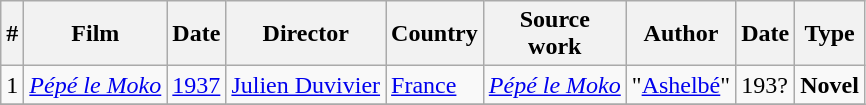<table class="wikitable">
<tr>
<th>#</th>
<th>Film</th>
<th>Date</th>
<th>Director</th>
<th>Country</th>
<th>Source<br>work</th>
<th>Author</th>
<th>Date</th>
<th>Type</th>
</tr>
<tr>
<td>1</td>
<td><em><a href='#'>Pépé le Moko</a></em></td>
<td><a href='#'>1937</a></td>
<td><a href='#'>Julien Duvivier</a></td>
<td><a href='#'>France</a></td>
<td><em><a href='#'>Pépé le Moko</a></em></td>
<td>"<a href='#'>Ashelbé</a>"</td>
<td>193?</td>
<td><strong>Novel</strong></td>
</tr>
<tr>
</tr>
</table>
